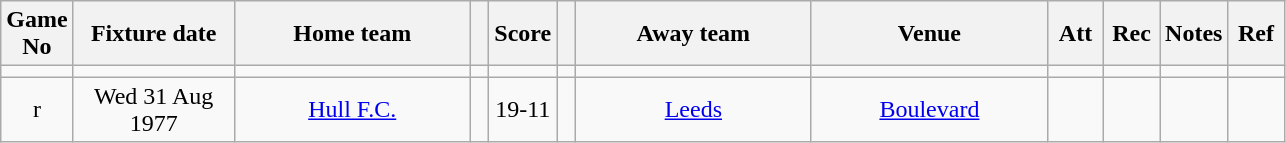<table class="wikitable" style="text-align:center;">
<tr>
<th width=20 abbr="No">Game No</th>
<th width=100 abbr="Date">Fixture date</th>
<th width=150 abbr="Home team">Home team</th>
<th width=5 abbr="space"></th>
<th width=20 abbr="Score">Score</th>
<th width=5 abbr="space"></th>
<th width=150 abbr="Away team">Away team</th>
<th width=150 abbr="Venue">Venue</th>
<th width=30 abbr="Att">Att</th>
<th width=30 abbr="Rec">Rec</th>
<th width=20 abbr="Notes">Notes</th>
<th width=30 abbr="Ref">Ref</th>
</tr>
<tr>
<td></td>
<td></td>
<td></td>
<td></td>
<td></td>
<td></td>
<td></td>
<td></td>
<td></td>
<td></td>
<td></td>
<td></td>
</tr>
<tr>
<td>r</td>
<td>Wed 31 Aug 1977</td>
<td><a href='#'>Hull F.C.</a></td>
<td></td>
<td>19-11</td>
<td></td>
<td><a href='#'>Leeds</a></td>
<td><a href='#'>Boulevard</a></td>
<td></td>
<td></td>
<td></td>
<td></td>
</tr>
</table>
